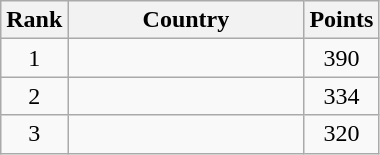<table class="wikitable" border="1">
<tr>
<th width=30>Rank</th>
<th width=150>Country</th>
<th width=25>Points</th>
</tr>
<tr align="center">
<td>1</td>
<td align="left"></td>
<td>390</td>
</tr>
<tr align="center">
<td>2</td>
<td align="left"></td>
<td>334</td>
</tr>
<tr align="center">
<td>3</td>
<td align="left"></td>
<td>320</td>
</tr>
</table>
